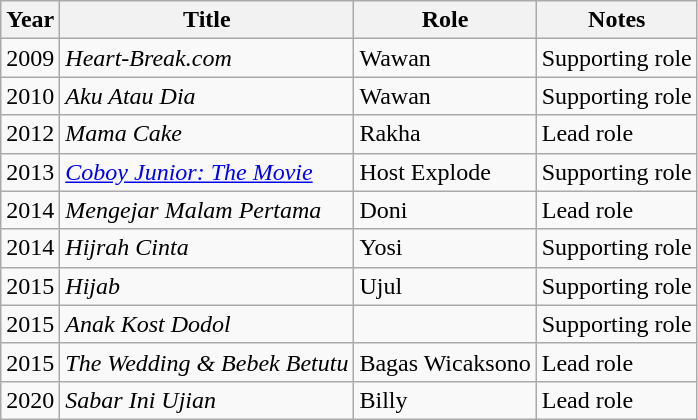<table class="wikitable">
<tr>
<th>Year</th>
<th>Title</th>
<th>Role</th>
<th>Notes</th>
</tr>
<tr>
<td>2009</td>
<td><em>Heart-Break.com</em></td>
<td>Wawan</td>
<td>Supporting role</td>
</tr>
<tr>
<td>2010</td>
<td><em>Aku Atau Dia</em></td>
<td>Wawan</td>
<td>Supporting role</td>
</tr>
<tr>
<td>2012</td>
<td><em>Mama Cake</em></td>
<td>Rakha</td>
<td>Lead role</td>
</tr>
<tr>
<td>2013</td>
<td><em><a href='#'>Coboy Junior: The Movie</a></em></td>
<td>Host Explode</td>
<td>Supporting role</td>
</tr>
<tr>
<td>2014</td>
<td><em>Mengejar Malam Pertama</em></td>
<td>Doni</td>
<td>Lead role</td>
</tr>
<tr>
<td>2014</td>
<td><em>Hijrah Cinta</em></td>
<td>Yosi</td>
<td>Supporting role</td>
</tr>
<tr>
<td>2015</td>
<td><em>Hijab</em></td>
<td>Ujul</td>
<td>Supporting role</td>
</tr>
<tr>
<td>2015</td>
<td><em>Anak Kost Dodol</em></td>
<td></td>
<td>Supporting role</td>
</tr>
<tr>
<td>2015</td>
<td><em>The Wedding & Bebek Betutu</em></td>
<td>Bagas Wicaksono</td>
<td>Lead role</td>
</tr>
<tr>
<td>2020</td>
<td><em>Sabar Ini Ujian</em></td>
<td>Billy</td>
<td>Lead role</td>
</tr>
</table>
